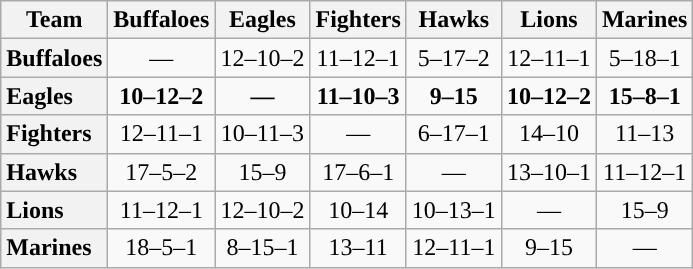<table class="wikitable plainrowheaders" style="text-align:center;">
<tr>
<th>Team</th>
<th>Buffaloes</th>
<th>Eagles</th>
<th>Fighters</th>
<th>Hawks</th>
<th>Lions</th>
<th>Marines</th>
</tr>
<tr>
<th scope="row" style="text-align:left;">Buffaloes</th>
<td>—</td>
<td>12–10–2</td>
<td>11–12–1</td>
<td>5–17–2</td>
<td>12–11–1</td>
<td>5–18–1</td>
</tr>
<tr>
<th scope="row" style="text-align:left;"><strong>Eagles</strong></th>
<td><strong>10–12–2</strong></td>
<td><strong>—</strong></td>
<td><strong>11–10–3</strong></td>
<td><strong>9–15</strong></td>
<td><strong>10–12–2</strong></td>
<td><strong>15–8–1</strong></td>
</tr>
<tr>
<th scope="row" style="text-align:left;">Fighters</th>
<td>12–11–1</td>
<td>10–11–3</td>
<td>—</td>
<td>6–17–1</td>
<td>14–10</td>
<td>11–13</td>
</tr>
<tr>
<th scope="row" style="text-align:left;">Hawks</th>
<td>17–5–2</td>
<td>15–9</td>
<td>17–6–1</td>
<td>—</td>
<td>13–10–1</td>
<td>11–12–1</td>
</tr>
<tr>
<th scope="row" style="text-align:left;">Lions</th>
<td>11–12–1</td>
<td>12–10–2</td>
<td>10–14</td>
<td>10–13–1</td>
<td>—</td>
<td>15–9</td>
</tr>
<tr>
<th scope="row" style="text-align:left;">Marines</th>
<td>18–5–1</td>
<td>8–15–1</td>
<td>13–11</td>
<td>12–11–1</td>
<td>9–15</td>
<td>—</td>
</tr>
</table>
